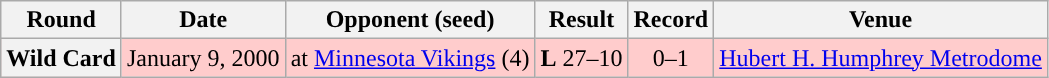<table class="wikitable" style="text-align:center">
<tr>
<th>Round</th>
<th>Date</th>
<th>Opponent (seed)</th>
<th>Result</th>
<th>Record</th>
<th>Venue</th>
</tr>
<tr style="background:#fcc">
<th>Wild Card</th>
<td>January 9, 2000</td>
<td>at <a href='#'>Minnesota Vikings</a> (4)</td>
<td><strong>L</strong> 27–10</td>
<td>0–1</td>
<td><a href='#'>Hubert H. Humphrey Metrodome</a></td>
</tr>
</table>
